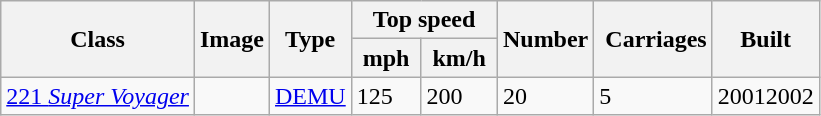<table class="wikitable">
<tr style="background:#f9f9f9;">
<th rowspan="2"> Class </th>
<th rowspan="2">Image</th>
<th rowspan="2"> Type </th>
<th colspan="2"> Top speed </th>
<th rowspan="2">Number</th>
<th rowspan="2"> Carriages</th>
<th rowspan="2"> Built </th>
</tr>
<tr style="background:#f9f9f9;">
<th> mph </th>
<th> km/h </th>
</tr>
<tr>
<td><a href='#'>221 <em>Super Voyager</em></a></td>
<td></td>
<td><a href='#'>DEMU</a></td>
<td>125</td>
<td>200</td>
<td>20</td>
<td>5</td>
<td>20012002</td>
</tr>
</table>
